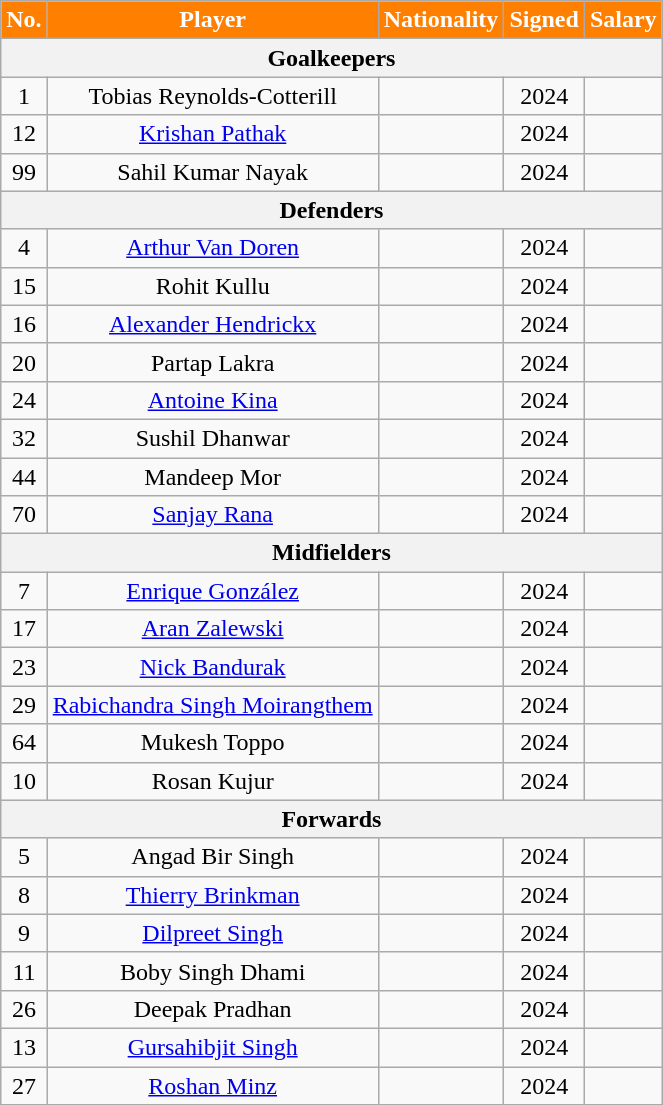<table class="wikitable" style="text-align:center;">
<tr>
<th style="background: #FF7F00; color:#FFFFFF">No.</th>
<th style="background: #FF7F00; color:#FFFFFF">Player</th>
<th style="background: #FF7F00; color:#FFFFFF">Nationality</th>
<th style="background: #FF7F00; color:#FFFFFF">Signed</th>
<th style="background: #FF7F00; color:#FFFFFF">Salary</th>
</tr>
<tr>
<th colspan="5">Goalkeepers</th>
</tr>
<tr>
<td>1</td>
<td>Tobias Reynolds-Cotterill</td>
<td></td>
<td>2024</td>
<td></td>
</tr>
<tr>
<td>12</td>
<td><a href='#'>Krishan Pathak</a></td>
<td></td>
<td>2024</td>
<td></td>
</tr>
<tr>
<td>99</td>
<td>Sahil Kumar Nayak</td>
<td></td>
<td>2024</td>
<td></td>
</tr>
<tr>
<th colspan="5">Defenders</th>
</tr>
<tr>
<td>4</td>
<td><a href='#'>Arthur Van Doren</a></td>
<td></td>
<td>2024</td>
<td></td>
</tr>
<tr>
<td>15</td>
<td>Rohit Kullu</td>
<td></td>
<td>2024</td>
<td></td>
</tr>
<tr>
<td>16</td>
<td><a href='#'>Alexander Hendrickx</a></td>
<td></td>
<td>2024</td>
<td></td>
</tr>
<tr>
<td>20</td>
<td>Partap Lakra</td>
<td></td>
<td>2024</td>
<td></td>
</tr>
<tr>
<td>24</td>
<td><a href='#'>Antoine Kina</a></td>
<td></td>
<td>2024</td>
<td></td>
</tr>
<tr>
<td>32</td>
<td>Sushil Dhanwar</td>
<td></td>
<td>2024</td>
<td></td>
</tr>
<tr>
<td>44</td>
<td>Mandeep Mor</td>
<td></td>
<td>2024</td>
<td></td>
</tr>
<tr>
<td>70</td>
<td><a href='#'>Sanjay Rana</a></td>
<td></td>
<td>2024</td>
<td></td>
</tr>
<tr>
<th colspan="5">Midfielders</th>
</tr>
<tr>
<td>7</td>
<td><a href='#'>Enrique González</a></td>
<td></td>
<td>2024</td>
<td></td>
</tr>
<tr>
<td>17</td>
<td><a href='#'>Aran Zalewski</a></td>
<td></td>
<td>2024</td>
<td></td>
</tr>
<tr>
<td>23</td>
<td><a href='#'>Nick Bandurak</a></td>
<td></td>
<td>2024</td>
<td></td>
</tr>
<tr>
<td>29</td>
<td><a href='#'>Rabichandra Singh Moirangthem</a></td>
<td></td>
<td>2024</td>
<td></td>
</tr>
<tr>
<td>64</td>
<td>Mukesh Toppo</td>
<td></td>
<td>2024</td>
<td></td>
</tr>
<tr>
<td>10</td>
<td>Rosan Kujur</td>
<td></td>
<td>2024</td>
<td></td>
</tr>
<tr>
<th colspan="5">Forwards</th>
</tr>
<tr>
<td>5</td>
<td>Angad Bir Singh</td>
<td></td>
<td>2024</td>
<td></td>
</tr>
<tr>
<td>8</td>
<td><a href='#'>Thierry Brinkman</a></td>
<td></td>
<td>2024</td>
<td></td>
</tr>
<tr>
<td>9</td>
<td><a href='#'>Dilpreet Singh</a></td>
<td></td>
<td>2024</td>
<td></td>
</tr>
<tr>
<td>11</td>
<td>Boby Singh Dhami</td>
<td></td>
<td>2024</td>
<td></td>
</tr>
<tr>
<td>26</td>
<td>Deepak Pradhan</td>
<td></td>
<td>2024</td>
<td></td>
</tr>
<tr>
<td>13</td>
<td><a href='#'>Gursahibjit Singh</a></td>
<td></td>
<td>2024</td>
<td></td>
</tr>
<tr>
<td>27</td>
<td><a href='#'>Roshan Minz</a></td>
<td></td>
<td>2024</td>
<td></td>
</tr>
</table>
